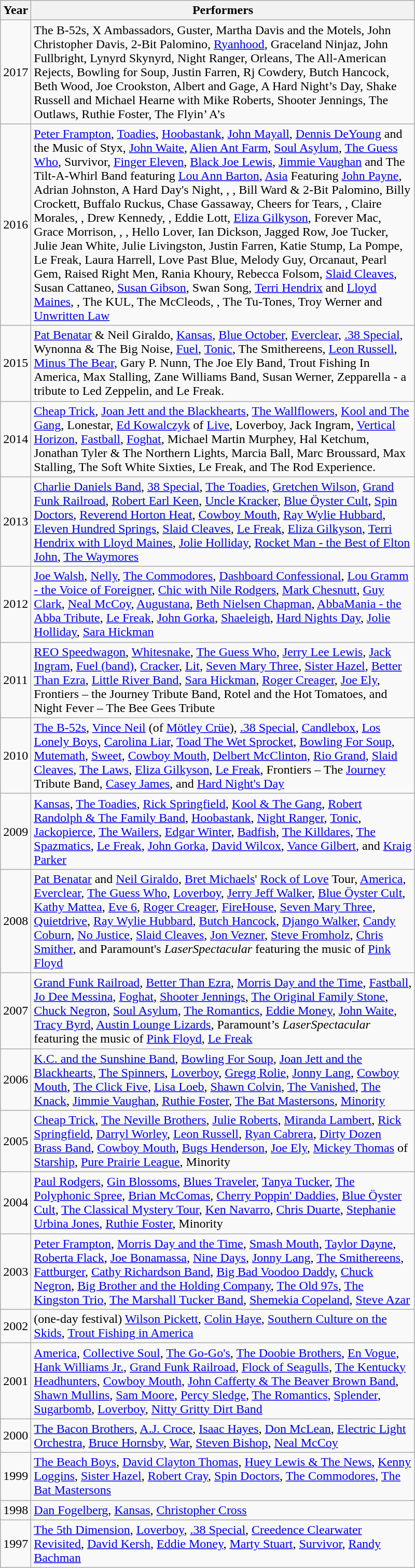<table class="wikitable" style="width: 400pt;">
<tr>
<th>Year</th>
<th>Performers</th>
</tr>
<tr>
<td>2017</td>
<td>The B-52s, X Ambassadors, Guster, Martha Davis and the Motels, John Christopher Davis, 2-Bit Palomino, <a href='#'>Ryanhood</a>, Graceland Ninjaz, John Fullbright, Lynyrd Skynyrd, Night Ranger, Orleans, The All-American Rejects, Bowling for Soup, Justin Farren, Rj Cowdery, Butch Hancock, Beth Wood, Joe Crookston, Albert and Gage, A Hard Night’s Day, Shake Russell and Michael Hearne with Mike Roberts, Shooter Jennings, The Outlaws, Ruthie Foster, The Flyin’ A’s</td>
</tr>
<tr>
<td>2016</td>
<td><a href='#'>Peter Frampton</a>, <a href='#'>Toadies</a>, <a href='#'>Hoobastank</a>, <a href='#'>John Mayall</a>, <a href='#'>Dennis DeYoung</a> and the Music of Styx, <a href='#'>John Waite</a>, <a href='#'>Alien Ant Farm</a>, <a href='#'>Soul Asylum</a>, <a href='#'>The Guess Who</a>, Survivor, <a href='#'>Finger Eleven</a>, <a href='#'>Black Joe Lewis</a>, <a href='#'>Jimmie Vaughan</a> and The Tilt-A-Whirl Band featuring <a href='#'>Lou Ann Barton</a>, <a href='#'>Asia</a> Featuring <a href='#'>John Payne</a>, Adrian Johnston, A Hard Day's Night, , , Bill Ward & 2-Bit Palomino, Billy Crockett, Buffalo Ruckus, Chase Gassaway, Cheers for Tears, , Claire Morales, , Drew Kennedy, , Eddie Lott, <a href='#'>Eliza Gilkyson</a>, Forever Mac, Grace Morrison, , , Hello Lover, Ian Dickson, Jagged Row, Joe Tucker, Julie Jean White, Julie Livingston, Justin Farren, Katie Stump, La Pompe, Le Freak, Laura Harrell, Love Past Blue, Melody Guy, Orcanaut, Pearl Gem, Raised Right Men, Rania Khoury, Rebecca Folsom, <a href='#'>Slaid Cleaves</a>, Susan Cattaneo, <a href='#'>Susan Gibson</a>, Swan Song, <a href='#'>Terri Hendrix</a> and <a href='#'>Lloyd Maines</a>, , The KUL, The McCleods, , The Tu-Tones, Troy Werner and <a href='#'>Unwritten Law</a></td>
</tr>
<tr>
<td>2015</td>
<td><a href='#'>Pat Benatar</a> & Neil Giraldo, <a href='#'>Kansas</a>, <a href='#'>Blue October</a>, <a href='#'>Everclear</a>, <a href='#'>.38 Special</a>, Wynonna & The Big Noise, <a href='#'>Fuel</a>, <a href='#'>Tonic</a>, The Smithereens, <a href='#'>Leon Russell</a>, <a href='#'>Minus The Bear</a>, Gary P. Nunn, The Joe Ely Band, Trout Fishing In America, Max Stalling, Zane Williams Band, Susan Werner, Zepparella - a tribute to Led Zeppelin, and Le Freak.</td>
</tr>
<tr>
<td>2014</td>
<td><a href='#'>Cheap Trick</a>, <a href='#'>Joan Jett and the Blackhearts</a>, <a href='#'>The Wallflowers</a>, <a href='#'>Kool and The Gang</a>, Lonestar, <a href='#'>Ed Kowalczyk</a> of <a href='#'>Live</a>, Loverboy, Jack Ingram, <a href='#'>Vertical Horizon</a>, <a href='#'>Fastball</a>, <a href='#'>Foghat</a>, Michael Martin Murphey, Hal Ketchum, Jonathan Tyler & The Northern Lights, Marcia Ball, Marc Broussard, Max Stalling, The Soft White Sixties, Le Freak, and The Rod Experience.</td>
</tr>
<tr>
<td>2013</td>
<td><a href='#'>Charlie Daniels Band</a>, <a href='#'>38 Special</a>, <a href='#'>The Toadies</a>, <a href='#'>Gretchen Wilson</a>, <a href='#'>Grand Funk Railroad</a>, <a href='#'>Robert Earl Keen</a>, <a href='#'>Uncle Kracker</a>, <a href='#'>Blue Öyster Cult</a>, <a href='#'>Spin Doctors</a>, <a href='#'>Reverend Horton Heat</a>, <a href='#'>Cowboy Mouth</a>, <a href='#'>Ray Wylie Hubbard</a>, <a href='#'>Eleven Hundred Springs</a>, <a href='#'>Slaid Cleaves</a>, <a href='#'>Le Freak</a>, <a href='#'>Eliza Gilkyson</a>, <a href='#'>Terri Hendrix with Lloyd Maines</a>, <a href='#'>Jolie Holliday</a>, <a href='#'>Rocket Man - the Best of Elton John</a>, <a href='#'>The Waymores</a></td>
</tr>
<tr>
<td>2012</td>
<td><a href='#'>Joe Walsh</a>, <a href='#'>Nelly</a>, <a href='#'>The Commodores</a>, <a href='#'>Dashboard Confessional</a>, <a href='#'>Lou Gramm - the Voice of Foreigner</a>, <a href='#'>Chic with Nile Rodgers</a>, <a href='#'>Mark Chesnutt</a>, <a href='#'>Guy Clark</a>, <a href='#'>Neal McCoy</a>, <a href='#'>Augustana</a>, <a href='#'>Beth Nielsen Chapman</a>, <a href='#'>AbbaMania - the Abba Tribute</a>, <a href='#'>Le Freak</a>, <a href='#'>John Gorka</a>, <a href='#'>Shaeleigh</a>, <a href='#'>Hard Nights Day</a>, <a href='#'>Jolie Holliday</a>, <a href='#'>Sara Hickman</a></td>
</tr>
<tr>
<td>2011</td>
<td><a href='#'>REO Speedwagon</a>, <a href='#'>Whitesnake</a>, <a href='#'>The Guess Who</a>, <a href='#'>Jerry Lee Lewis</a>, <a href='#'>Jack Ingram</a>, <a href='#'>Fuel (band)</a>, <a href='#'>Cracker</a>, <a href='#'>Lit</a>, <a href='#'>Seven Mary Three</a>, <a href='#'>Sister Hazel</a>, <a href='#'>Better Than Ezra</a>, <a href='#'>Little River Band</a>, <a href='#'>Sara Hickman</a>, <a href='#'>Roger Creager</a>, <a href='#'>Joe Ely</a>, Frontiers – the Journey Tribute Band, Rotel and the Hot Tomatoes, and Night Fever – The Bee Gees Tribute</td>
</tr>
<tr>
<td>2010</td>
<td><a href='#'>The B-52s</a>, <a href='#'>Vince Neil</a> (of <a href='#'>Mötley Crüe</a>), <a href='#'>.38 Special</a>, <a href='#'>Candlebox</a>, <a href='#'>Los Lonely Boys</a>, <a href='#'>Carolina Liar</a>, <a href='#'>Toad The Wet Sprocket</a>, <a href='#'>Bowling For Soup</a>, <a href='#'>Mutemath</a>, <a href='#'>Sweet</a>, <a href='#'>Cowboy Mouth</a>, <a href='#'>Delbert McClinton</a>, <a href='#'>Rio Grand</a>, <a href='#'>Slaid Cleaves</a>, <a href='#'>The Laws</a>, <a href='#'>Eliza Gilkyson</a>, <a href='#'>Le Freak</a>, Frontiers – The <a href='#'>Journey</a> Tribute Band, <a href='#'>Casey James</a>, and <a href='#'>Hard Night's Day</a></td>
</tr>
<tr>
<td>2009</td>
<td><a href='#'>Kansas</a>, <a href='#'>The Toadies</a>, <a href='#'>Rick Springfield</a>, <a href='#'>Kool & The Gang</a>, <a href='#'>Robert Randolph & The Family Band</a>, <a href='#'>Hoobastank</a>, <a href='#'>Night Ranger</a>, <a href='#'>Tonic</a>, <a href='#'>Jackopierce</a>, <a href='#'>The Wailers</a>, <a href='#'>Edgar Winter</a>, <a href='#'>Badfish</a>, <a href='#'>The Killdares</a>, <a href='#'>The Spazmatics</a>, <a href='#'>Le Freak</a>, <a href='#'>John Gorka</a>, <a href='#'>David Wilcox</a>, <a href='#'>Vance Gilbert</a>, and <a href='#'>Kraig Parker</a></td>
</tr>
<tr>
<td>2008</td>
<td><a href='#'>Pat Benatar</a> and <a href='#'>Neil Giraldo</a>, <a href='#'>Bret Michaels</a>' <a href='#'>Rock of Love</a> Tour, <a href='#'>America</a>, <a href='#'>Everclear</a>, <a href='#'>The Guess Who</a>, <a href='#'>Loverboy</a>, <a href='#'>Jerry Jeff Walker</a>, <a href='#'>Blue Öyster Cult</a>, <a href='#'>Kathy Mattea</a>, <a href='#'>Eve 6</a>, <a href='#'>Roger Creager</a>, <a href='#'>FireHouse</a>, <a href='#'>Seven Mary Three</a>, <a href='#'>Quietdrive</a>, <a href='#'>Ray Wylie Hubbard</a>, <a href='#'>Butch Hancock</a>, <a href='#'>Django Walker</a>, <a href='#'>Candy Coburn</a>, <a href='#'>No Justice</a>, <a href='#'>Slaid Cleaves</a>, <a href='#'>Jon Vezner</a>, <a href='#'>Steve Fromholz</a>, <a href='#'>Chris Smither</a>, and Paramount's <em>LaserSpectacular</em> featuring the music of <a href='#'>Pink Floyd</a></td>
</tr>
<tr>
<td>2007</td>
<td><a href='#'>Grand Funk Railroad</a>, <a href='#'>Better Than Ezra</a>, <a href='#'>Morris Day and the Time</a>, <a href='#'>Fastball</a>, <a href='#'>Jo Dee Messina</a>, <a href='#'>Foghat</a>, <a href='#'>Shooter Jennings</a>, <a href='#'>The Original Family Stone</a>, <a href='#'>Chuck Negron</a>, <a href='#'>Soul Asylum</a>, <a href='#'>The Romantics</a>, <a href='#'>Eddie Money</a>, <a href='#'>John Waite</a>, <a href='#'>Tracy Byrd</a>, <a href='#'>Austin Lounge Lizards</a>, Paramount’s <em>LaserSpectacular</em> featuring the music of <a href='#'>Pink Floyd</a>, <a href='#'>Le Freak</a></td>
</tr>
<tr>
<td>2006</td>
<td><a href='#'>K.C. and the Sunshine Band</a>, <a href='#'>Bowling For Soup</a>, <a href='#'>Joan Jett and the Blackhearts</a>, <a href='#'>The Spinners</a>, <a href='#'>Loverboy</a>, <a href='#'>Gregg Rolie</a>, <a href='#'>Jonny Lang</a>, <a href='#'>Cowboy Mouth</a>, <a href='#'>The Click Five</a>, <a href='#'>Lisa Loeb</a>, <a href='#'>Shawn Colvin</a>, <a href='#'>The Vanished</a>, <a href='#'>The Knack</a>, <a href='#'>Jimmie Vaughan</a>, <a href='#'>Ruthie Foster</a>, <a href='#'>The Bat Mastersons</a>, <a href='#'>Minority</a></td>
</tr>
<tr>
<td>2005</td>
<td><a href='#'>Cheap Trick</a>, <a href='#'>The Neville Brothers</a>, <a href='#'>Julie Roberts</a>, <a href='#'>Miranda Lambert</a>, <a href='#'>Rick Springfield</a>, <a href='#'>Darryl Worley</a>, <a href='#'>Leon Russell</a>, <a href='#'>Ryan Cabrera</a>, <a href='#'>Dirty Dozen Brass Band</a>, <a href='#'>Cowboy Mouth</a>, <a href='#'>Bugs Henderson</a>, <a href='#'>Joe Ely</a>, <a href='#'>Mickey Thomas</a> of <a href='#'>Starship</a>, <a href='#'>Pure Prairie League</a>, Minority</td>
</tr>
<tr>
<td>2004</td>
<td><a href='#'>Paul Rodgers</a>, <a href='#'>Gin Blossoms</a>, <a href='#'>Blues Traveler</a>, <a href='#'>Tanya Tucker</a>, <a href='#'>The Polyphonic Spree</a>, <a href='#'>Brian McComas</a>, <a href='#'>Cherry Poppin' Daddies</a>, <a href='#'>Blue Öyster Cult</a>, <a href='#'>The Classical Mystery Tour</a>, <a href='#'>Ken Navarro</a>, <a href='#'>Chris Duarte</a>, <a href='#'>Stephanie Urbina Jones</a>, <a href='#'>Ruthie Foster</a>, Minority</td>
</tr>
<tr>
<td>2003</td>
<td><a href='#'>Peter Frampton</a>, <a href='#'>Morris Day and the Time</a>, <a href='#'>Smash Mouth</a>, <a href='#'>Taylor Dayne</a>, <a href='#'>Roberta Flack</a>, <a href='#'>Joe Bonamassa</a>, <a href='#'>Nine Days</a>, <a href='#'>Jonny Lang</a>, <a href='#'>The Smithereens</a>, <a href='#'>Fattburger</a>, <a href='#'>Cathy Richardson Band</a>, <a href='#'>Big Bad Voodoo Daddy</a>, <a href='#'>Chuck Negron</a>, <a href='#'>Big Brother and the Holding Company</a>, <a href='#'>The Old 97s</a>, <a href='#'>The Kingston Trio</a>, <a href='#'>The Marshall Tucker Band</a>, <a href='#'>Shemekia Copeland</a>, <a href='#'>Steve Azar</a></td>
</tr>
<tr>
<td>2002</td>
<td>(one-day festival) <a href='#'>Wilson Pickett</a>, <a href='#'>Colin Haye</a>, <a href='#'>Southern Culture on the Skids</a>, <a href='#'>Trout Fishing in America</a></td>
</tr>
<tr>
<td>2001</td>
<td><a href='#'>America</a>, <a href='#'>Collective Soul</a>, <a href='#'>The Go-Go's</a>, <a href='#'>The Doobie Brothers</a>, <a href='#'>En Vogue</a>, <a href='#'>Hank Williams Jr.</a>, <a href='#'>Grand Funk Railroad</a>, <a href='#'>Flock of Seagulls</a>, <a href='#'>The Kentucky Headhunters</a>, <a href='#'>Cowboy Mouth</a>, <a href='#'>John Cafferty & The Beaver Brown Band</a>, <a href='#'>Shawn Mullins</a>, <a href='#'>Sam Moore</a>, <a href='#'>Percy Sledge</a>, <a href='#'>The Romantics</a>, <a href='#'>Splender</a>, <a href='#'>Sugarbomb</a>, <a href='#'>Loverboy</a>, <a href='#'>Nitty Gritty Dirt Band</a></td>
</tr>
<tr>
<td>2000</td>
<td><a href='#'>The Bacon Brothers</a>, <a href='#'>A.J. Croce</a>, <a href='#'>Isaac Hayes</a>, <a href='#'>Don McLean</a>, <a href='#'>Electric Light Orchestra</a>, <a href='#'>Bruce Hornsby</a>, <a href='#'>War</a>, <a href='#'>Steven Bishop</a>, <a href='#'>Neal McCoy</a></td>
</tr>
<tr>
<td>1999</td>
<td><a href='#'>The Beach Boys</a>, <a href='#'>David Clayton Thomas</a>, <a href='#'>Huey Lewis & The News</a>, <a href='#'>Kenny Loggins</a>, <a href='#'>Sister Hazel</a>, <a href='#'>Robert Cray</a>, <a href='#'>Spin Doctors</a>, <a href='#'>The Commodores</a>, <a href='#'>The Bat Mastersons</a></td>
</tr>
<tr>
<td>1998</td>
<td><a href='#'>Dan Fogelberg</a>, <a href='#'>Kansas</a>, <a href='#'>Christopher Cross</a></td>
</tr>
<tr>
<td>1997</td>
<td><a href='#'>The 5th Dimension</a>, <a href='#'>Loverboy</a>, <a href='#'>.38 Special</a>, <a href='#'>Creedence Clearwater Revisited</a>, <a href='#'>David Kersh</a>, <a href='#'>Eddie Money</a>, <a href='#'>Marty Stuart</a>, <a href='#'>Survivor</a>, <a href='#'>Randy Bachman</a></td>
</tr>
</table>
